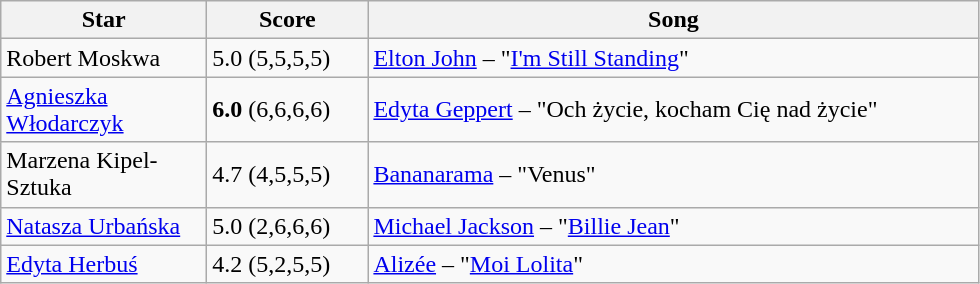<table class="wikitable">
<tr>
<th style="width:130px;">Star</th>
<th style="width:100px;">Score</th>
<th style="width:400px;">Song</th>
</tr>
<tr>
<td>Robert Moskwa</td>
<td>5.0 (5,5,5,5)</td>
<td><a href='#'>Elton John</a> – "<a href='#'>I'm Still Standing</a>"</td>
</tr>
<tr>
<td><a href='#'>Agnieszka Włodarczyk</a></td>
<td><strong>6.0</strong> (6,6,6,6)</td>
<td><a href='#'>Edyta Geppert</a> – "Och życie, kocham Cię nad życie"</td>
</tr>
<tr>
<td>Marzena Kipel-Sztuka</td>
<td>4.7 (4,5,5,5)</td>
<td><a href='#'>Bananarama</a> – "Venus"</td>
</tr>
<tr>
<td><a href='#'>Natasza Urbańska</a></td>
<td>5.0 (2,6,6,6)</td>
<td><a href='#'>Michael Jackson</a> – "<a href='#'>Billie Jean</a>"</td>
</tr>
<tr>
<td><a href='#'>Edyta Herbuś</a></td>
<td>4.2 (5,2,5,5)</td>
<td><a href='#'>Alizée</a> – "<a href='#'>Moi Lolita</a>"</td>
</tr>
</table>
